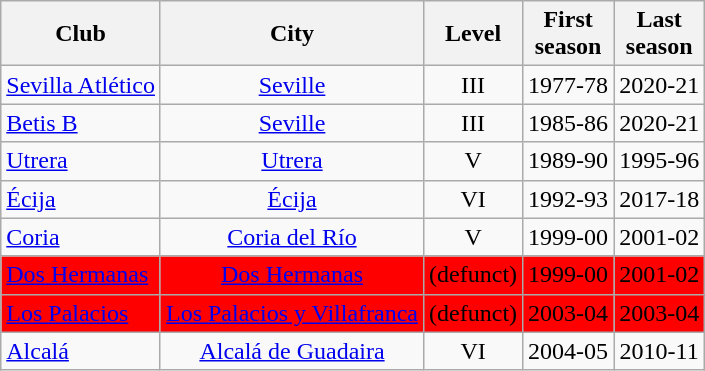<table class="wikitable sortable" style="text-align: center;">
<tr>
<th>Club</th>
<th>City</th>
<th>Level</th>
<th>First<br>season</th>
<th>Last<br>season</th>
</tr>
<tr>
<td align="left"><a href='#'>Sevilla Atlético</a></td>
<td><a href='#'>Seville</a></td>
<td>III</td>
<td>1977-78</td>
<td>2020-21</td>
</tr>
<tr>
<td align="left"><a href='#'>Betis B</a></td>
<td><a href='#'>Seville</a></td>
<td>III</td>
<td>1985-86</td>
<td>2020-21</td>
</tr>
<tr>
<td align="left"><a href='#'>Utrera</a></td>
<td><a href='#'>Utrera</a></td>
<td>V</td>
<td>1989-90</td>
<td>1995-96</td>
</tr>
<tr>
<td align="left"><a href='#'>Écija</a></td>
<td><a href='#'>Écija</a></td>
<td>VI</td>
<td>1992-93</td>
<td>2017-18</td>
</tr>
<tr>
<td align="left"><a href='#'>Coria</a></td>
<td><a href='#'>Coria del Río</a></td>
<td>V</td>
<td>1999-00</td>
<td>2001-02</td>
</tr>
<tr style="background:#FF0000">
<td align="left"><a href='#'>Dos Hermanas</a></td>
<td><a href='#'>Dos Hermanas</a></td>
<td>(defunct)</td>
<td>1999-00</td>
<td>2001-02</td>
</tr>
<tr style="background:#FF0000">
<td align="left"><a href='#'>Los Palacios</a></td>
<td><a href='#'>Los Palacios y Villafranca</a></td>
<td>(defunct)</td>
<td>2003-04</td>
<td>2003-04</td>
</tr>
<tr>
<td align="left"><a href='#'>Alcalá</a></td>
<td><a href='#'>Alcalá de Guadaira</a></td>
<td>VI</td>
<td>2004-05</td>
<td>2010-11</td>
</tr>
</table>
